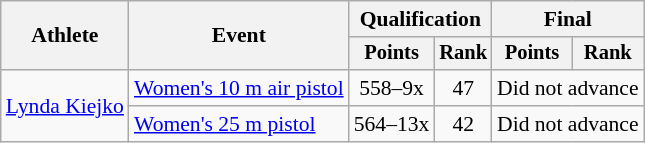<table class=wikitable style=font-size:90%;text-align:center>
<tr>
<th rowspan=2>Athlete</th>
<th rowspan=2>Event</th>
<th colspan=2>Qualification</th>
<th colspan=2>Final</th>
</tr>
<tr style=font-size:95%>
<th>Points</th>
<th>Rank</th>
<th>Points</th>
<th>Rank</th>
</tr>
<tr>
<td align=left rowspan=2><a href='#'>Lynda Kiejko</a></td>
<td align=left><a href='#'>Women's 10 m air pistol</a></td>
<td>558–9x</td>
<td>47</td>
<td colspan=2>Did not advance</td>
</tr>
<tr>
<td align=left><a href='#'>Women's 25 m pistol</a></td>
<td>564–13x</td>
<td>42</td>
<td colspan=2>Did not advance</td>
</tr>
</table>
